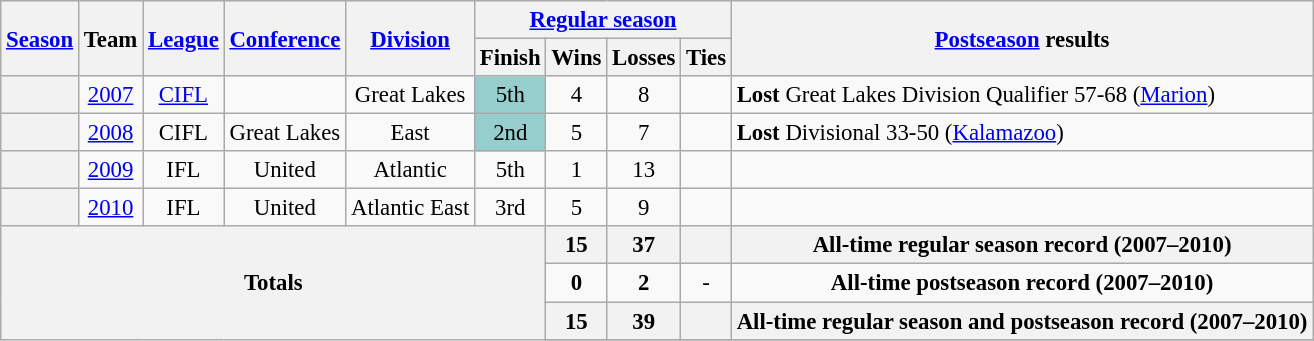<table class="wikitable" style="font-size: 95%;">
<tr>
<th rowspan="2"><a href='#'>Season</a></th>
<th rowspan="2">Team</th>
<th rowspan="2"><a href='#'>League</a></th>
<th rowspan="2"><a href='#'>Conference</a></th>
<th rowspan="2"><a href='#'>Division</a></th>
<th colspan="4"><a href='#'>Regular season</a></th>
<th rowspan="2"><a href='#'>Postseason</a> results</th>
</tr>
<tr>
<th>Finish</th>
<th>Wins</th>
<th>Losses</th>
<th>Ties</th>
</tr>
<tr background:#fcc;">
<th style="text-align:center;"></th>
<td style="text-align:center;"><a href='#'>2007</a></td>
<td style="text-align:center;"><a href='#'>CIFL</a></td>
<td style="text-align:center;"></td>
<td style="text-align:center;">Great Lakes</td>
<td style="text-align:center;background:#96cdcd;">5th</td>
<td style="text-align:center;">4</td>
<td style="text-align:center;">8</td>
<td style="text-align:center;"></td>
<td><strong>Lost</strong> Great Lakes Division Qualifier 57-68 (<a href='#'>Marion</a>)</td>
</tr>
<tr>
<th style="text-align:center;"></th>
<td style="text-align:center;"><a href='#'>2008</a></td>
<td style="text-align:center;">CIFL</td>
<td style="text-align:center;">Great Lakes</td>
<td style="text-align:center;">East</td>
<td style="text-align:center;background:#96cdcd;">2nd</td>
<td style="text-align:center;">5</td>
<td style="text-align:center;">7</td>
<td style="text-align:center;"></td>
<td><strong>Lost</strong> Divisional 33-50 (<a href='#'>Kalamazoo</a>)</td>
</tr>
<tr>
<th style="text-align:center;"></th>
<td style="text-align:center;"><a href='#'>2009</a></td>
<td style="text-align:center;">IFL</td>
<td style="text-align:center;">United</td>
<td style="text-align:center;">Atlantic</td>
<td style="text-align:center;">5th</td>
<td style="text-align:center;">1</td>
<td style="text-align:center;">13</td>
<td style="text-align:center;"></td>
<td></td>
</tr>
<tr>
<th style="text-align:center;"></th>
<td style="text-align:center;"><a href='#'>2010</a></td>
<td style="text-align:center;">IFL</td>
<td style="text-align:center;">United</td>
<td style="text-align:center;">Atlantic East</td>
<td style="text-align:center;">3rd</td>
<td style="text-align:center;">5</td>
<td style="text-align:center;">9</td>
<td style="text-align:center;"></td>
<td></td>
</tr>
<tr>
<th style="text-align:center;" rowspan="5" colspan="6">Totals</th>
<th style="text-align:center;"><strong>15</strong></th>
<th style="text-align:center;"><strong>37</strong></th>
<th style="text-align:center;"></th>
<th style="text-align:center;" colspan="3"><strong>All-time regular season record (2007–2010)</strong></th>
</tr>
<tr style="text-align:center;">
<td><strong>0</strong></td>
<td><strong>2</strong></td>
<td>-</td>
<td colspan="3"><strong>All-time postseason record (2007–2010)</strong></td>
</tr>
<tr>
<th style="text-align:center;"><strong>15</strong></th>
<th style="text-align:center;"><strong>39</strong></th>
<th style="text-align:center;"></th>
<th style="text-align:center;" colspan="3"><strong>All-time regular season and postseason record (2007–2010)</strong></th>
</tr>
<tr>
</tr>
</table>
